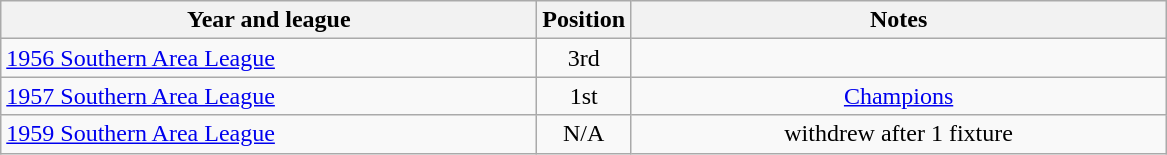<table class="wikitable">
<tr>
<th width=350>Year and league</th>
<th width=50>Position</th>
<th width=350>Notes</th>
</tr>
<tr align=center>
<td align="left"><a href='#'>1956 Southern Area League</a></td>
<td>3rd</td>
<td></td>
</tr>
<tr align=center>
<td align="left"><a href='#'>1957 Southern Area League</a></td>
<td>1st</td>
<td><a href='#'>Champions</a></td>
</tr>
<tr align=center>
<td align="left"><a href='#'>1959 Southern Area League</a></td>
<td>N/A</td>
<td>withdrew after 1 fixture</td>
</tr>
</table>
